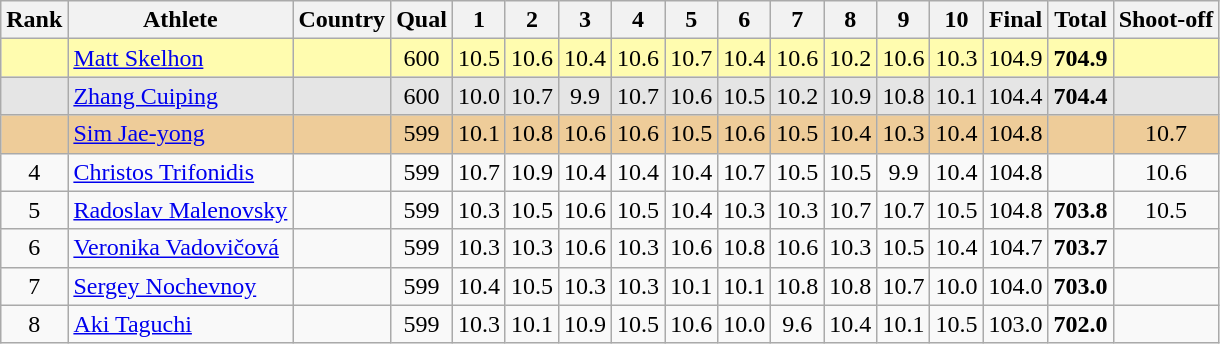<table class="wikitable sortable">
<tr>
<th>Rank</th>
<th>Athlete</th>
<th>Country</th>
<th>Qual</th>
<th class="unsortable" style="width: 28px">1</th>
<th class="unsortable" style="width: 28px">2</th>
<th class="unsortable" style="width: 28px">3</th>
<th class="unsortable" style="width: 28px">4</th>
<th class="unsortable" style="width: 28px">5</th>
<th class="unsortable" style="width: 28px">6</th>
<th class="unsortable" style="width: 28px">7</th>
<th class="unsortable" style="width: 28px">8</th>
<th class="unsortable" style="width: 28px">9</th>
<th class="unsortable" style="width: 28px">10</th>
<th>Final</th>
<th>Total</th>
<th class="unsortable">Shoot-off</th>
</tr>
<tr style="background:#fffcaf;">
<td align="center"></td>
<td align="left"><a href='#'>Matt Skelhon</a></td>
<td align="left"></td>
<td align="center">600</td>
<td align="center">10.5</td>
<td align="center">10.6</td>
<td align="center">10.4</td>
<td align="center">10.6</td>
<td align="center">10.7</td>
<td align="center">10.4</td>
<td align="center">10.6</td>
<td align="center">10.2</td>
<td align="center">10.6</td>
<td align="center">10.3</td>
<td align="center">104.9</td>
<td align="center"><strong>704.9</strong></td>
<td></td>
</tr>
<tr style="background:#e5e5e5;">
<td align="center"></td>
<td align="left"><a href='#'>Zhang Cuiping</a></td>
<td align="left"></td>
<td align="center">600</td>
<td align="center">10.0</td>
<td align="center">10.7</td>
<td align="center">9.9</td>
<td align="center">10.7</td>
<td align="center">10.6</td>
<td align="center">10.5</td>
<td align="center">10.2</td>
<td align="center">10.9</td>
<td align="center">10.8</td>
<td align="center">10.1</td>
<td align="center">104.4</td>
<td align="center"><strong>704.4</strong></td>
<td></td>
</tr>
<tr style="background:#ec9;">
<td align="center"></td>
<td align="left"><a href='#'>Sim Jae-yong</a></td>
<td align="left"></td>
<td align="center">599</td>
<td align="center">10.1</td>
<td align="center">10.8</td>
<td align="center">10.6</td>
<td align="center">10.6</td>
<td align="center">10.5</td>
<td align="center">10.6</td>
<td align="center">10.5</td>
<td align="center">10.4</td>
<td align="center">10.3</td>
<td align="center">10.4</td>
<td align="center">104.8</td>
<td align="center"></td>
<td align="center">10.7</td>
</tr>
<tr>
<td align="center">4</td>
<td align="left"><a href='#'>Christos Trifonidis</a></td>
<td align="left"></td>
<td align="center">599</td>
<td align="center">10.7</td>
<td align="center">10.9</td>
<td align="center">10.4</td>
<td align="center">10.4</td>
<td align="center">10.4</td>
<td align="center">10.7</td>
<td align="center">10.5</td>
<td align="center">10.5</td>
<td align="center">9.9</td>
<td align="center">10.4</td>
<td align="center">104.8</td>
<td align="center"></td>
<td align="center">10.6</td>
</tr>
<tr>
<td align="center">5</td>
<td align="left"><a href='#'>Radoslav Malenovsky</a></td>
<td align="left"></td>
<td align="center">599</td>
<td align="center">10.3</td>
<td align="center">10.5</td>
<td align="center">10.6</td>
<td align="center">10.5</td>
<td align="center">10.4</td>
<td align="center">10.3</td>
<td align="center">10.3</td>
<td align="center">10.7</td>
<td align="center">10.7</td>
<td align="center">10.5</td>
<td align="center">104.8</td>
<td align="center"><strong>703.8</strong></td>
<td align="center">10.5</td>
</tr>
<tr>
<td align="center">6</td>
<td align="left"><a href='#'>Veronika Vadovičová</a></td>
<td align="left"></td>
<td align="center">599</td>
<td align="center">10.3</td>
<td align="center">10.3</td>
<td align="center">10.6</td>
<td align="center">10.3</td>
<td align="center">10.6</td>
<td align="center">10.8</td>
<td align="center">10.6</td>
<td align="center">10.3</td>
<td align="center">10.5</td>
<td align="center">10.4</td>
<td align="center">104.7</td>
<td align="center"><strong>703.7</strong></td>
<td></td>
</tr>
<tr>
<td align="center">7</td>
<td align="left"><a href='#'>Sergey Nochevnoy</a></td>
<td align="left"></td>
<td align="center">599</td>
<td align="center">10.4</td>
<td align="center">10.5</td>
<td align="center">10.3</td>
<td align="center">10.3</td>
<td align="center">10.1</td>
<td align="center">10.1</td>
<td align="center">10.8</td>
<td align="center">10.8</td>
<td align="center">10.7</td>
<td align="center">10.0</td>
<td align="center">104.0</td>
<td align="center"><strong>703.0</strong></td>
<td></td>
</tr>
<tr>
<td align="center">8</td>
<td align="left"><a href='#'>Aki Taguchi</a></td>
<td align="left"></td>
<td align="center">599</td>
<td align="center">10.3</td>
<td align="center">10.1</td>
<td align="center">10.9</td>
<td align="center">10.5</td>
<td align="center">10.6</td>
<td align="center">10.0</td>
<td align="center">9.6</td>
<td align="center">10.4</td>
<td align="center">10.1</td>
<td align="center">10.5</td>
<td align="center">103.0</td>
<td align="center"><strong>702.0</strong></td>
<td></td>
</tr>
</table>
